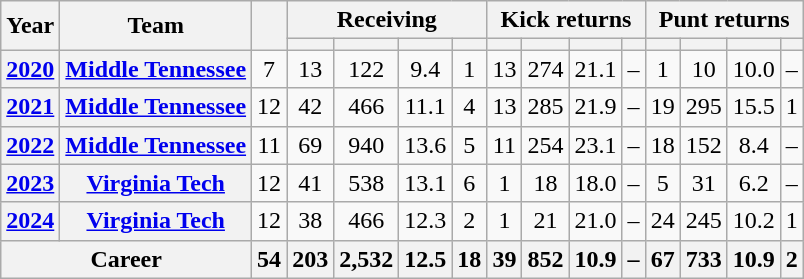<table class="wikitable" style="text-align:center;">
<tr>
<th rowspan="2">Year</th>
<th rowspan="2">Team</th>
<th rowspan="2"></th>
<th colspan="4">Receiving</th>
<th colspan="4">Kick returns</th>
<th colspan="4">Punt returns</th>
</tr>
<tr>
<th></th>
<th></th>
<th></th>
<th></th>
<th></th>
<th></th>
<th></th>
<th></th>
<th></th>
<th></th>
<th></th>
<th></th>
</tr>
<tr>
<th><a href='#'>2020</a></th>
<th><a href='#'>Middle Tennessee</a></th>
<td>7</td>
<td>13</td>
<td>122</td>
<td>9.4</td>
<td>1</td>
<td>13</td>
<td>274</td>
<td>21.1</td>
<td>–</td>
<td>1</td>
<td>10</td>
<td>10.0</td>
<td>–</td>
</tr>
<tr>
<th><a href='#'>2021</a></th>
<th><a href='#'>Middle Tennessee</a></th>
<td>12</td>
<td>42</td>
<td>466</td>
<td>11.1</td>
<td>4</td>
<td>13</td>
<td>285</td>
<td>21.9</td>
<td>–</td>
<td>19</td>
<td>295</td>
<td>15.5</td>
<td>1</td>
</tr>
<tr>
<th><a href='#'>2022</a></th>
<th><a href='#'>Middle Tennessee</a></th>
<td>11</td>
<td>69</td>
<td>940</td>
<td>13.6</td>
<td>5</td>
<td>11</td>
<td>254</td>
<td>23.1</td>
<td>–</td>
<td>18</td>
<td>152</td>
<td>8.4</td>
<td>–</td>
</tr>
<tr>
<th><a href='#'>2023</a></th>
<th><a href='#'>Virginia Tech</a></th>
<td>12</td>
<td>41</td>
<td>538</td>
<td>13.1</td>
<td>6</td>
<td>1</td>
<td>18</td>
<td>18.0</td>
<td>–</td>
<td>5</td>
<td>31</td>
<td>6.2</td>
<td>–</td>
</tr>
<tr>
<th><a href='#'>2024</a></th>
<th><a href='#'>Virginia Tech</a></th>
<td>12</td>
<td>38</td>
<td>466</td>
<td>12.3</td>
<td>2</td>
<td>1</td>
<td>21</td>
<td>21.0</td>
<td>–</td>
<td>24</td>
<td>245</td>
<td>10.2</td>
<td>1</td>
</tr>
<tr>
<th colspan="2">Career</th>
<th>54</th>
<th>203</th>
<th>2,532</th>
<th>12.5</th>
<th>18</th>
<th>39</th>
<th>852</th>
<th>10.9</th>
<th>–</th>
<th>67</th>
<th>733</th>
<th>10.9</th>
<th>2</th>
</tr>
</table>
